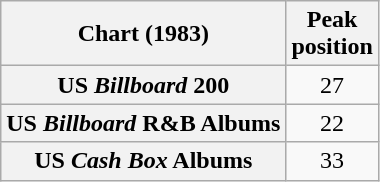<table class="wikitable sortable plainrowheaders">
<tr>
<th scope="col">Chart (1983)</th>
<th scope="col">Peak<br>position</th>
</tr>
<tr>
<th scope="row">US <em>Billboard</em> 200</th>
<td align="center">27</td>
</tr>
<tr>
<th scope="row">US <em>Billboard</em> R&B Albums</th>
<td align="center">22</td>
</tr>
<tr>
<th scope="row">US <em>Cash Box</em> Albums</th>
<td align="center">33</td>
</tr>
</table>
